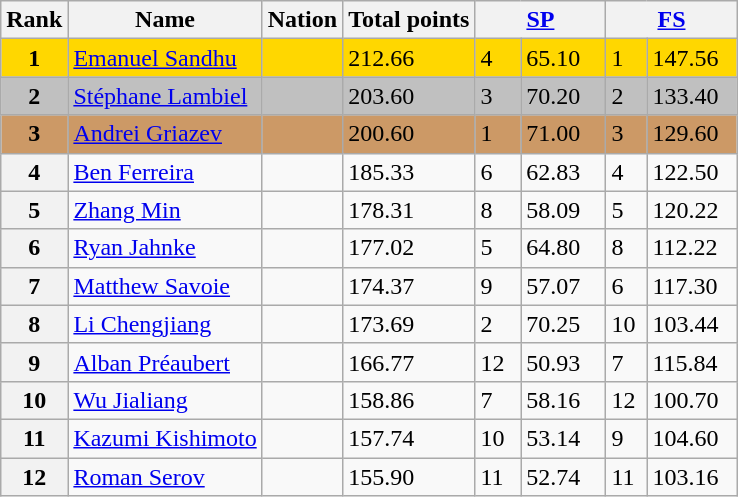<table class="wikitable">
<tr>
<th>Rank</th>
<th>Name</th>
<th>Nation</th>
<th>Total points</th>
<th colspan="2" width="80px"><a href='#'>SP</a></th>
<th colspan="2" width="80px"><a href='#'>FS</a></th>
</tr>
<tr bgcolor="gold">
<td align="center"><strong>1</strong></td>
<td><a href='#'>Emanuel Sandhu</a></td>
<td></td>
<td>212.66</td>
<td>4</td>
<td>65.10</td>
<td>1</td>
<td>147.56</td>
</tr>
<tr bgcolor="silver">
<td align="center"><strong>2</strong></td>
<td><a href='#'>Stéphane Lambiel</a></td>
<td></td>
<td>203.60</td>
<td>3</td>
<td>70.20</td>
<td>2</td>
<td>133.40</td>
</tr>
<tr bgcolor="cc9966">
<td align="center"><strong>3</strong></td>
<td><a href='#'>Andrei Griazev</a></td>
<td></td>
<td>200.60</td>
<td>1</td>
<td>71.00</td>
<td>3</td>
<td>129.60</td>
</tr>
<tr>
<th>4</th>
<td><a href='#'>Ben Ferreira</a></td>
<td></td>
<td>185.33</td>
<td>6</td>
<td>62.83</td>
<td>4</td>
<td>122.50</td>
</tr>
<tr>
<th>5</th>
<td><a href='#'>Zhang Min</a></td>
<td></td>
<td>178.31</td>
<td>8</td>
<td>58.09</td>
<td>5</td>
<td>120.22</td>
</tr>
<tr>
<th>6</th>
<td><a href='#'>Ryan Jahnke</a></td>
<td></td>
<td>177.02</td>
<td>5</td>
<td>64.80</td>
<td>8</td>
<td>112.22</td>
</tr>
<tr>
<th>7</th>
<td><a href='#'>Matthew Savoie</a></td>
<td></td>
<td>174.37</td>
<td>9</td>
<td>57.07</td>
<td>6</td>
<td>117.30</td>
</tr>
<tr>
<th>8</th>
<td><a href='#'>Li Chengjiang</a></td>
<td></td>
<td>173.69</td>
<td>2</td>
<td>70.25</td>
<td>10</td>
<td>103.44</td>
</tr>
<tr>
<th>9</th>
<td><a href='#'>Alban Préaubert</a></td>
<td></td>
<td>166.77</td>
<td>12</td>
<td>50.93</td>
<td>7</td>
<td>115.84</td>
</tr>
<tr>
<th>10</th>
<td><a href='#'>Wu Jialiang</a></td>
<td></td>
<td>158.86</td>
<td>7</td>
<td>58.16</td>
<td>12</td>
<td>100.70</td>
</tr>
<tr>
<th>11</th>
<td><a href='#'>Kazumi Kishimoto</a></td>
<td></td>
<td>157.74</td>
<td>10</td>
<td>53.14</td>
<td>9</td>
<td>104.60</td>
</tr>
<tr>
<th>12</th>
<td><a href='#'>Roman Serov</a></td>
<td></td>
<td>155.90</td>
<td>11</td>
<td>52.74</td>
<td>11</td>
<td>103.16</td>
</tr>
</table>
